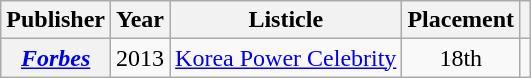<table class="wikitable plainrowheaders unsortable" style="margin-right: 0;">
<tr>
<th scope="col">Publisher</th>
<th scope="col">Year</th>
<th scope="col">Listicle</th>
<th scope="col">Placement</th>
<th scope="col" class="unsortable"></th>
</tr>
<tr>
<th scope="row"><em><a href='#'>Forbes</a></em></th>
<td>2013</td>
<td><a href='#'>Korea Power Celebrity</a></td>
<td style="text-align:center;">18th</td>
<td style="text-align:center;"></td>
</tr>
</table>
